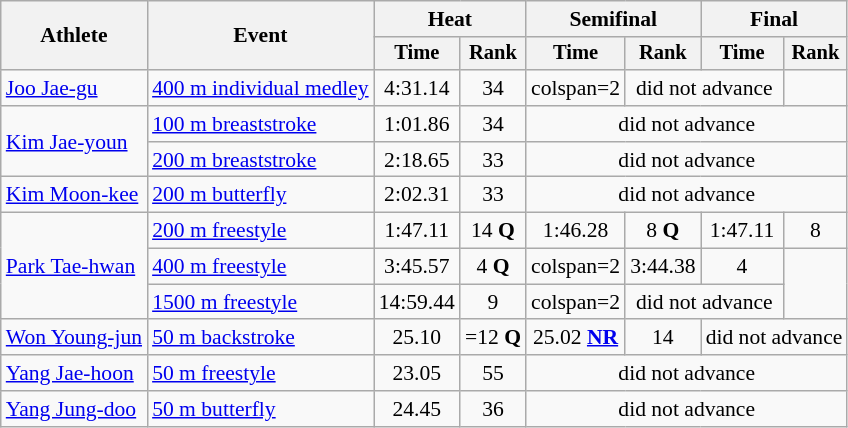<table class=wikitable style="font-size:90%">
<tr>
<th rowspan="2">Athlete</th>
<th rowspan="2">Event</th>
<th colspan="2">Heat</th>
<th colspan="2">Semifinal</th>
<th colspan="2">Final</th>
</tr>
<tr style="font-size:95%">
<th>Time</th>
<th>Rank</th>
<th>Time</th>
<th>Rank</th>
<th>Time</th>
<th>Rank</th>
</tr>
<tr align=center>
<td align=left><a href='#'>Joo Jae-gu</a></td>
<td align=left><a href='#'>400 m individual medley</a></td>
<td>4:31.14</td>
<td>34</td>
<td>colspan=2 </td>
<td colspan=2>did not advance</td>
</tr>
<tr align=center>
<td align=left rowspan=2><a href='#'>Kim Jae-youn</a></td>
<td align=left><a href='#'>100 m breaststroke</a></td>
<td>1:01.86</td>
<td>34</td>
<td colspan=4>did not advance</td>
</tr>
<tr align=center>
<td align=left><a href='#'>200 m breaststroke</a></td>
<td>2:18.65</td>
<td>33</td>
<td colspan=4>did not advance</td>
</tr>
<tr align=center>
<td align=left><a href='#'>Kim Moon-kee</a></td>
<td align=left><a href='#'>200 m butterfly</a></td>
<td>2:02.31</td>
<td>33</td>
<td colspan=4>did not advance</td>
</tr>
<tr align=center>
<td align=left rowspan=3><a href='#'>Park Tae-hwan</a></td>
<td align=left><a href='#'>200 m freestyle</a></td>
<td>1:47.11</td>
<td>14 <strong>Q</strong></td>
<td>1:46.28</td>
<td>8 <strong>Q</strong></td>
<td>1:47.11</td>
<td>8</td>
</tr>
<tr align=center>
<td align=left><a href='#'>400 m freestyle</a></td>
<td>3:45.57</td>
<td>4 <strong>Q</strong></td>
<td>colspan=2 </td>
<td>3:44.38</td>
<td>4</td>
</tr>
<tr align=center>
<td align=left><a href='#'>1500 m freestyle</a></td>
<td>14:59.44</td>
<td>9</td>
<td>colspan=2 </td>
<td colspan=2>did not advance</td>
</tr>
<tr align=center>
<td align=left><a href='#'>Won Young-jun</a></td>
<td align=left><a href='#'>50 m backstroke</a></td>
<td>25.10</td>
<td>=12 <strong>Q</strong></td>
<td>25.02 <strong><a href='#'>NR</a></strong></td>
<td>14</td>
<td colspan=2>did not advance</td>
</tr>
<tr align=center>
<td align=left><a href='#'>Yang Jae-hoon</a></td>
<td align=left><a href='#'>50 m freestyle</a></td>
<td>23.05</td>
<td>55</td>
<td colspan=4>did not advance</td>
</tr>
<tr align=center>
<td align=left><a href='#'>Yang Jung-doo</a></td>
<td align=left><a href='#'>50 m butterfly</a></td>
<td>24.45</td>
<td>36</td>
<td colspan=4>did not advance</td>
</tr>
</table>
